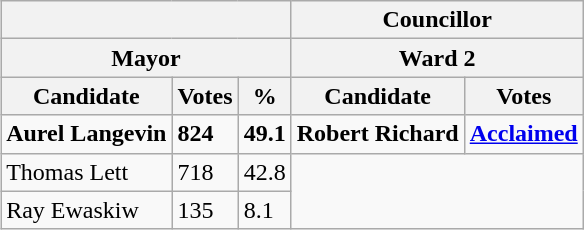<table class="wikitable collapsible collapsed" align="right">
<tr>
<th colspan=3></th>
<th colspan=3>Councillor</th>
</tr>
<tr>
<th colspan=3>Mayor</th>
<th colspan=2>Ward 2</th>
</tr>
<tr>
<th>Candidate</th>
<th>Votes</th>
<th>%</th>
<th>Candidate</th>
<th>Votes</th>
</tr>
<tr>
<td><strong>Aurel Langevin</strong></td>
<td><strong>824</strong></td>
<td><strong>49.1</strong></td>
<td><strong>Robert Richard</strong></td>
<td><strong><a href='#'>Acclaimed</a></strong></td>
</tr>
<tr>
<td>Thomas Lett</td>
<td>718</td>
<td>42.8</td>
<td colspan=2 rowspan=2></td>
</tr>
<tr>
<td>Ray Ewaskiw</td>
<td>135</td>
<td>8.1</td>
</tr>
</table>
